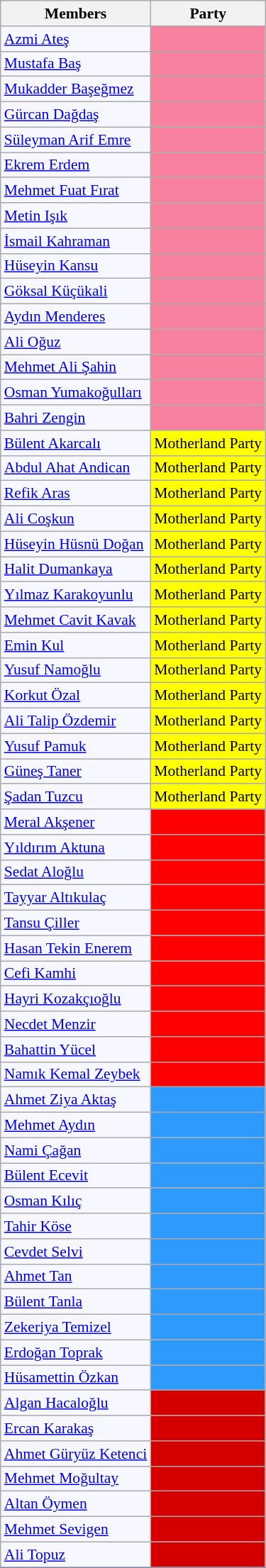<table class=wikitable style="border:1px solid #8888aa; background-color:#f7f8ff; padding:0px; font-size:90%;">
<tr>
<th>Members</th>
<th>Party</th>
</tr>
<tr>
<td><a href='#'>Azmi Ateş</a></td>
<td style="background: #F7819F"></td>
</tr>
<tr>
<td><a href='#'>Mustafa Baş</a></td>
<td style="background: #F7819F"></td>
</tr>
<tr>
<td><a href='#'>Mukadder Başeğmez</a></td>
<td style="background: #F7819F"></td>
</tr>
<tr>
<td><a href='#'>Gürcan Dağdaş</a></td>
<td style="background: #F7819F"></td>
</tr>
<tr>
<td><a href='#'>Süleyman Arif Emre</a></td>
<td style="background: #F7819F"></td>
</tr>
<tr>
<td><a href='#'>Ekrem Erdem</a></td>
<td style="background: #F7819F"></td>
</tr>
<tr>
<td><a href='#'>Mehmet Fuat Fırat</a></td>
<td style="background: #F7819F"></td>
</tr>
<tr>
<td><a href='#'>Metin Işık</a></td>
<td style="background: #F7819F"></td>
</tr>
<tr>
<td><a href='#'>İsmail Kahraman</a></td>
<td style="background: #F7819F"></td>
</tr>
<tr>
<td><a href='#'>Hüseyin Kansu</a></td>
<td style="background: #F7819F"></td>
</tr>
<tr>
<td><a href='#'>Göksal Küçükali</a></td>
<td style="background: #F7819F"></td>
</tr>
<tr>
<td><a href='#'>Aydın Menderes</a></td>
<td style="background: #F7819F"></td>
</tr>
<tr>
<td><a href='#'>Ali Oğuz</a></td>
<td style="background: #F7819F"></td>
</tr>
<tr>
<td><a href='#'>Mehmet Ali Şahin</a></td>
<td style="background: #F7819F"></td>
</tr>
<tr>
<td><a href='#'>Osman Yumakoğulları</a></td>
<td style="background: #F7819F"></td>
</tr>
<tr>
<td><a href='#'>Bahri Zengin</a></td>
<td style="background: #F7819F"></td>
</tr>
<tr>
<td><a href='#'>Bülent Akarcalı</a></td>
<td style="background: #ffff00">Motherland Party</td>
</tr>
<tr>
<td><a href='#'>Abdul Ahat Andican</a></td>
<td style="background: #ffff00">Motherland Party</td>
</tr>
<tr>
<td><a href='#'>Refik Aras</a></td>
<td style="background: #ffff00">Motherland Party</td>
</tr>
<tr>
<td><a href='#'>Ali Coşkun</a></td>
<td style="background: #ffff00">Motherland Party</td>
</tr>
<tr>
<td><a href='#'>Hüseyin Hüsnü Doğan</a></td>
<td style="background: #ffff00">Motherland Party</td>
</tr>
<tr>
<td><a href='#'>Halit Dumankaya</a></td>
<td style="background: #ffff00">Motherland Party</td>
</tr>
<tr>
<td><a href='#'>Yılmaz Karakoyunlu</a></td>
<td style="background: #ffff00">Motherland Party</td>
</tr>
<tr>
<td><a href='#'>Mehmet Cavit Kavak</a></td>
<td style="background: #ffff00">Motherland Party</td>
</tr>
<tr>
<td><a href='#'>Emin Kul</a></td>
<td style="background: #ffff00">Motherland Party</td>
</tr>
<tr>
<td><a href='#'>Yusuf Namoğlu</a></td>
<td style="background: #ffff00">Motherland Party</td>
</tr>
<tr>
<td><a href='#'>Korkut Özal</a></td>
<td style="background: #ffff00">Motherland Party</td>
</tr>
<tr>
<td><a href='#'>Ali Talip Özdemir</a></td>
<td style="background: #ffff00">Motherland Party</td>
</tr>
<tr>
<td><a href='#'>Yusuf Pamuk</a></td>
<td style="background: #ffff00">Motherland Party</td>
</tr>
<tr>
<td><a href='#'>Güneş Taner</a></td>
<td style="background: #ffff00">Motherland Party</td>
</tr>
<tr>
<td><a href='#'>Şadan Tuzcu</a></td>
<td style="background: #ffff00">Motherland Party</td>
</tr>
<tr>
<td><a href='#'>Meral Akşener</a></td>
<td style="background: #ff0000"></td>
</tr>
<tr>
<td><a href='#'>Yıldırım Aktuna</a></td>
<td style="background: #ff0000"></td>
</tr>
<tr>
<td><a href='#'>Sedat Aloğlu</a></td>
<td style="background: #ff0000"></td>
</tr>
<tr>
<td><a href='#'>Tayyar Altıkulaç</a></td>
<td style="background: #ff0000"></td>
</tr>
<tr>
<td><a href='#'>Tansu Çiller</a></td>
<td style="background: #ff0000"></td>
</tr>
<tr>
<td><a href='#'>Hasan Tekin Enerem</a></td>
<td style="background: #ff0000"></td>
</tr>
<tr>
<td><a href='#'>Cefi Kamhi</a></td>
<td style="background: #ff0000"></td>
</tr>
<tr>
<td><a href='#'>Hayri Kozakçıoğlu</a></td>
<td style="background: #ff0000"></td>
</tr>
<tr>
<td><a href='#'>Necdet Menzir</a></td>
<td style="background: #ff0000"></td>
</tr>
<tr>
<td><a href='#'>Bahattin Yücel</a></td>
<td style="background: #ff0000"></td>
</tr>
<tr>
<td><a href='#'>Namık Kemal Zeybek</a></td>
<td style="background: #ff0000"></td>
</tr>
<tr>
<td><a href='#'>Ahmet Ziya Aktaş</a></td>
<td style="background: #2E9AFE"></td>
</tr>
<tr>
<td><a href='#'>Mehmet Aydın</a></td>
<td style="background: #2E9AFE"></td>
</tr>
<tr>
<td><a href='#'>Nami Çağan</a></td>
<td style="background: #2E9AFE"></td>
</tr>
<tr>
<td><a href='#'>Bülent Ecevit</a></td>
<td style="background: #2E9AFE"></td>
</tr>
<tr>
<td><a href='#'>Osman Kılıç</a></td>
<td style="background: #2E9AFE"></td>
</tr>
<tr>
<td><a href='#'>Tahir Köse</a></td>
<td style="background: #2E9AFE"></td>
</tr>
<tr>
<td><a href='#'>Cevdet Selvi</a></td>
<td style="background: #2E9AFE"></td>
</tr>
<tr>
<td><a href='#'>Ahmet Tan</a></td>
<td style="background: #2E9AFE"></td>
</tr>
<tr>
<td><a href='#'>Bülent Tanla</a></td>
<td style="background: #2E9AFE"></td>
</tr>
<tr>
<td><a href='#'>Zekeriya Temizel</a></td>
<td style="background: #2E9AFE"></td>
</tr>
<tr>
<td><a href='#'>Erdoğan Toprak</a></td>
<td style="background: #2E9AFE"></td>
</tr>
<tr>
<td><a href='#'>Hüsamettin Özkan</a></td>
<td style="background: #2E9AFE"></td>
</tr>
<tr>
<td><a href='#'>Algan Hacaloğlu</a></td>
<td style="background: #d40000"></td>
</tr>
<tr>
<td><a href='#'>Ercan Karakaş</a></td>
<td style="background: #d40000"></td>
</tr>
<tr>
<td><a href='#'>Ahmet Güryüz Ketenci</a></td>
<td style="background: #d40000"></td>
</tr>
<tr>
<td><a href='#'>Mehmet Moğultay</a></td>
<td style="background: #d40000"></td>
</tr>
<tr>
<td><a href='#'>Altan Öymen</a></td>
<td style="background: #d40000"></td>
</tr>
<tr>
<td><a href='#'>Mehmet Sevigen</a></td>
<td style="background: #d40000"></td>
</tr>
<tr>
<td><a href='#'>Ali Topuz</a></td>
<td style="background: #d40000"></td>
</tr>
<tr>
</tr>
</table>
